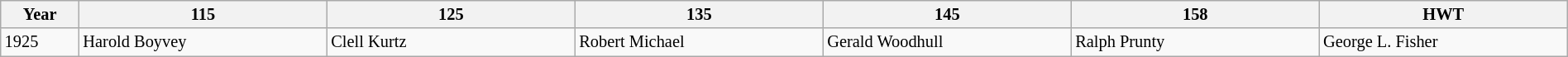<table class="wikitable sortable" style="width: 100%; font-size: 85%;">
<tr>
<th width="5%">Year</th>
<th width="15.83%">115</th>
<th width="15.83%">125</th>
<th width="15.83%">135</th>
<th width="15.83%">145</th>
<th width="15.83%">158</th>
<th width="15.83%">HWT</th>
</tr>
<tr>
<td>1925</td>
<td>Harold Boyvey</td>
<td>Clell Kurtz</td>
<td>Robert Michael</td>
<td>Gerald Woodhull</td>
<td>Ralph Prunty</td>
<td>George L. Fisher</td>
</tr>
</table>
